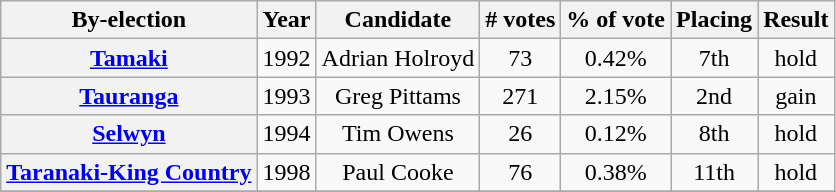<table class="wikitable sortable" style="text-align:center;">
<tr>
<th>By-election</th>
<th>Year</th>
<th>Candidate</th>
<th># votes</th>
<th>% of vote</th>
<th>Placing</th>
<th colspan=2>Result</th>
</tr>
<tr>
<th><a href='#'>Tamaki</a></th>
<td>1992</td>
<td>Adrian Holroyd</td>
<td>73</td>
<td>0.42%</td>
<td>7th</td>
<td> hold</td>
</tr>
<tr>
<th><a href='#'>Tauranga</a></th>
<td>1993</td>
<td>Greg Pittams</td>
<td>271</td>
<td>2.15%</td>
<td>2nd</td>
<td> gain</td>
</tr>
<tr>
<th><a href='#'>Selwyn</a></th>
<td>1994</td>
<td>Tim Owens</td>
<td>26</td>
<td>0.12%</td>
<td>8th</td>
<td> hold</td>
</tr>
<tr>
<th><a href='#'>Taranaki-King Country</a></th>
<td>1998</td>
<td>Paul Cooke</td>
<td>76</td>
<td>0.38%</td>
<td>11th</td>
<td> hold</td>
</tr>
<tr>
</tr>
</table>
